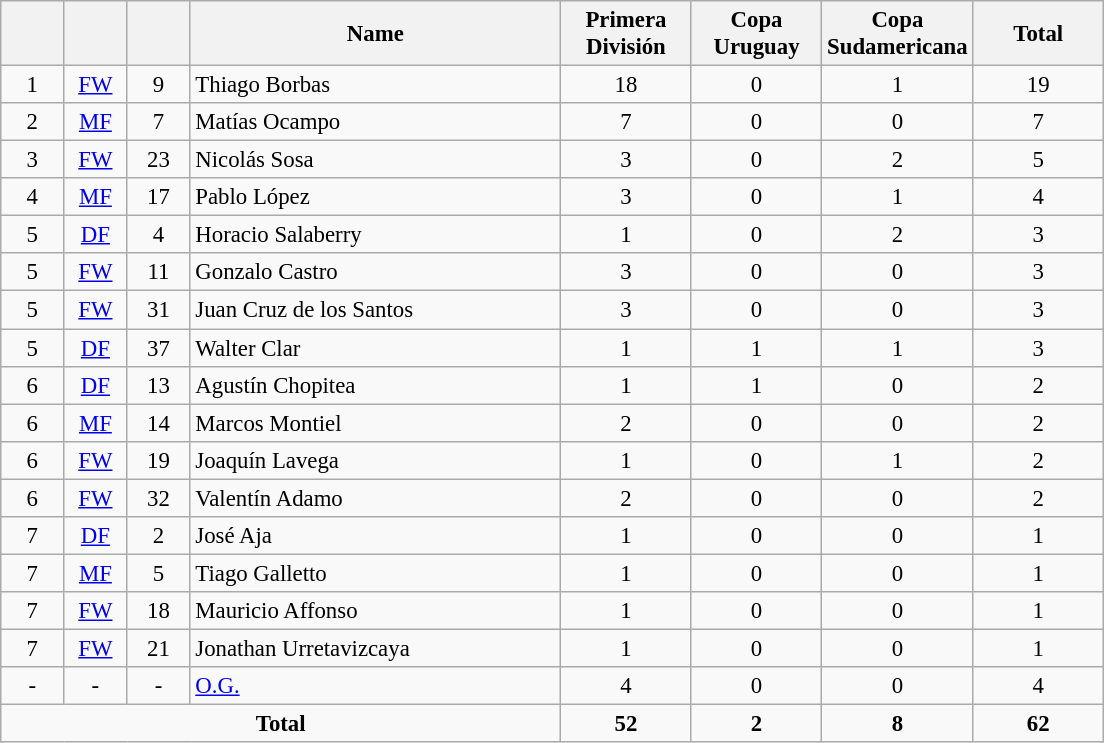<table class="wikitable sortable" style="font-size: 95%; text-align: center;">
<tr>
<th width=35></th>
<th width=35></th>
<th width=35></th>
<th width=240><strong>Name</strong></th>
<th width=80><strong>Primera División</strong></th>
<th width=80><strong>Copa Uruguay</strong></th>
<th width=80><strong>Copa Sudamericana</strong></th>
<th width=80><strong>Total</strong></th>
</tr>
<tr>
<td>1</td>
<td><a href='#'>FW</a></td>
<td>9</td>
<td align=left> Thiago Borbas</td>
<td>18</td>
<td>0</td>
<td>1</td>
<td>19</td>
</tr>
<tr>
<td>2</td>
<td><a href='#'>MF</a></td>
<td>7</td>
<td align=left> Matías Ocampo</td>
<td>7</td>
<td>0</td>
<td>0</td>
<td>7</td>
</tr>
<tr>
<td>3</td>
<td><a href='#'>FW</a></td>
<td>23</td>
<td align=left> Nicolás Sosa</td>
<td>3</td>
<td>0</td>
<td>2</td>
<td>5</td>
</tr>
<tr>
<td>4</td>
<td><a href='#'>MF</a></td>
<td>17</td>
<td align=left> Pablo López</td>
<td>3</td>
<td>0</td>
<td>1</td>
<td>4</td>
</tr>
<tr>
<td>5</td>
<td><a href='#'>DF</a></td>
<td>4</td>
<td align=left> Horacio Salaberry</td>
<td>1</td>
<td>0</td>
<td>2</td>
<td>3</td>
</tr>
<tr>
<td>5</td>
<td><a href='#'>FW</a></td>
<td>11</td>
<td align=left> Gonzalo Castro</td>
<td>3</td>
<td>0</td>
<td>0</td>
<td>3</td>
</tr>
<tr>
<td>5</td>
<td><a href='#'>FW</a></td>
<td>31</td>
<td align=left> Juan Cruz de los Santos</td>
<td>3</td>
<td>0</td>
<td>0</td>
<td>3</td>
</tr>
<tr>
<td>5</td>
<td><a href='#'>DF</a></td>
<td>37</td>
<td align=left> Walter Clar</td>
<td>1</td>
<td>1</td>
<td>1</td>
<td>3</td>
</tr>
<tr>
<td>6</td>
<td><a href='#'>DF</a></td>
<td>13</td>
<td align=left> Agustín Chopitea</td>
<td>1</td>
<td>1</td>
<td>0</td>
<td>2</td>
</tr>
<tr>
<td>6</td>
<td><a href='#'>MF</a></td>
<td>14</td>
<td align=left> Marcos Montiel</td>
<td>2</td>
<td>0</td>
<td>0</td>
<td>2</td>
</tr>
<tr>
<td>6</td>
<td><a href='#'>FW</a></td>
<td>19</td>
<td align=left> Joaquín Lavega</td>
<td>1</td>
<td>0</td>
<td>1</td>
<td>2</td>
</tr>
<tr>
<td>6</td>
<td><a href='#'>FW</a></td>
<td>32</td>
<td align=left> Valentín Adamo</td>
<td>2</td>
<td>0</td>
<td>0</td>
<td>2</td>
</tr>
<tr>
<td>7</td>
<td><a href='#'>DF</a></td>
<td>2</td>
<td align=left> José Aja</td>
<td>1</td>
<td>0</td>
<td>0</td>
<td>1</td>
</tr>
<tr>
<td>7</td>
<td><a href='#'>MF</a></td>
<td>5</td>
<td align=left> Tiago Galletto</td>
<td>1</td>
<td>0</td>
<td>0</td>
<td>1</td>
</tr>
<tr>
<td>7</td>
<td><a href='#'>FW</a></td>
<td>18</td>
<td align=left> Mauricio Affonso</td>
<td>1</td>
<td>0</td>
<td>0</td>
<td>1</td>
</tr>
<tr>
<td>7</td>
<td><a href='#'>FW</a></td>
<td>21</td>
<td align=left> Jonathan Urretavizcaya</td>
<td>1</td>
<td>0</td>
<td>0</td>
<td>1</td>
</tr>
<tr>
<td>-</td>
<td>-</td>
<td>-</td>
<td align=left><a href='#'>O.G.</a></td>
<td>4</td>
<td>0</td>
<td>0</td>
<td>4</td>
</tr>
<tr>
<td colspan=4><strong>Total</strong></td>
<td><strong>52</strong></td>
<td><strong>2</strong></td>
<td><strong>8</strong></td>
<td><strong>62</strong></td>
</tr>
</table>
